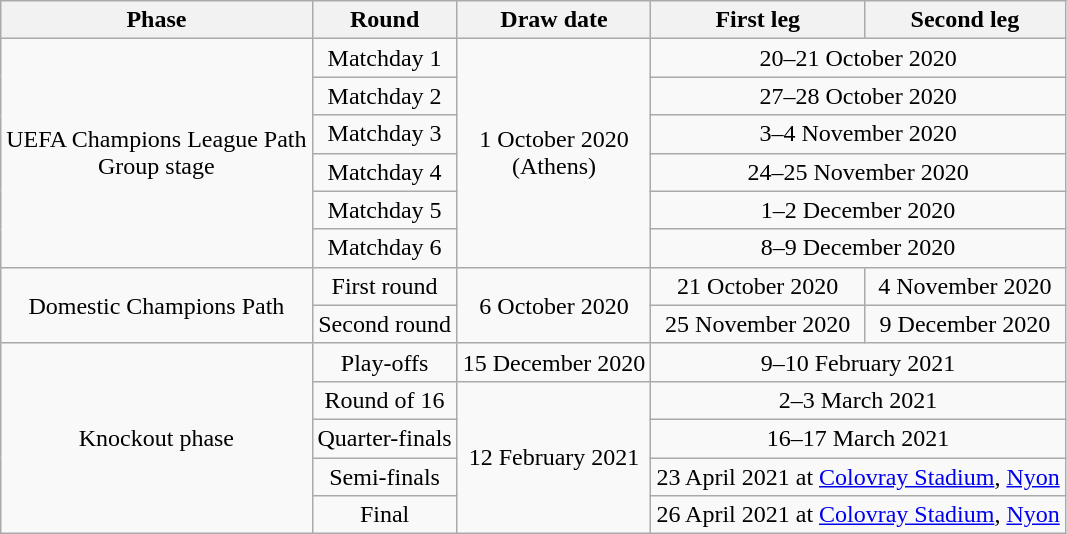<table class="wikitable mw-collapsible mw-collapsed" style="text-align:center">
<tr>
<th>Phase</th>
<th>Round</th>
<th>Draw date</th>
<th>First leg</th>
<th>Second leg</th>
</tr>
<tr>
<td rowspan="6">UEFA Champions League Path<br>Group stage</td>
<td>Matchday 1</td>
<td rowspan="6">1 October 2020<br>(Athens)</td>
<td colspan="2">20–21 October 2020</td>
</tr>
<tr>
<td>Matchday 2</td>
<td colspan="2">27–28 October 2020</td>
</tr>
<tr>
<td>Matchday 3</td>
<td colspan="2">3–4 November 2020</td>
</tr>
<tr>
<td>Matchday 4</td>
<td colspan="2">24–25 November 2020</td>
</tr>
<tr>
<td>Matchday 5</td>
<td colspan="2">1–2 December 2020</td>
</tr>
<tr>
<td>Matchday 6</td>
<td colspan="2">8–9 December 2020</td>
</tr>
<tr>
<td rowspan="2">Domestic Champions Path</td>
<td>First round</td>
<td rowspan="2">6 October 2020</td>
<td>21 October 2020</td>
<td>4 November 2020</td>
</tr>
<tr>
<td>Second round</td>
<td>25 November 2020</td>
<td>9 December 2020</td>
</tr>
<tr>
<td rowspan="5">Knockout phase</td>
<td>Play-offs</td>
<td>15 December 2020</td>
<td colspan="2">9–10 February 2021</td>
</tr>
<tr>
<td>Round of 16</td>
<td rowspan="4">12 February 2021</td>
<td colspan="2">2–3 March 2021</td>
</tr>
<tr>
<td>Quarter-finals</td>
<td colspan="2">16–17 March 2021</td>
</tr>
<tr>
<td>Semi-finals</td>
<td colspan="2">23 April 2021 at <a href='#'>Colovray Stadium</a>, <a href='#'>Nyon</a></td>
</tr>
<tr>
<td>Final</td>
<td colspan="2">26 April 2021 at <a href='#'>Colovray Stadium</a>, <a href='#'>Nyon</a></td>
</tr>
</table>
